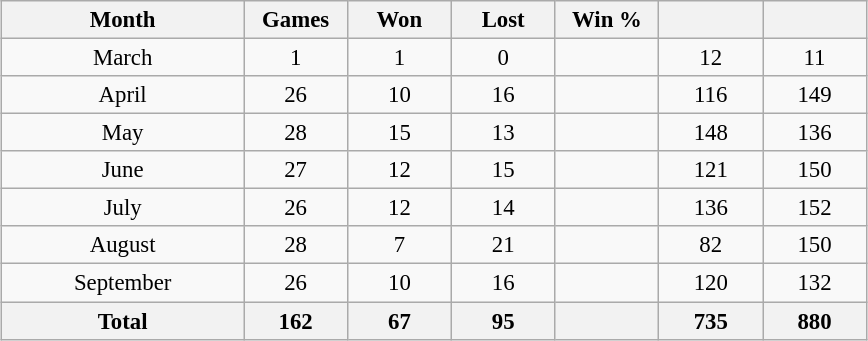<table class="wikitable" style="font-size:95%; text-align:center; width:38em;margin:0.5em auto;">
<tr>
<th width="28%">Month</th>
<th width="12%">Games</th>
<th width="12%">Won</th>
<th width="12%">Lost</th>
<th width="12%">Win %</th>
<th width="12%"></th>
<th width="12%"></th>
</tr>
<tr>
<td>March</td>
<td>1</td>
<td>1</td>
<td>0</td>
<td></td>
<td>12</td>
<td>11</td>
</tr>
<tr>
<td>April</td>
<td>26</td>
<td>10</td>
<td>16</td>
<td></td>
<td>116</td>
<td>149</td>
</tr>
<tr>
<td>May</td>
<td>28</td>
<td>15</td>
<td>13</td>
<td></td>
<td>148</td>
<td>136</td>
</tr>
<tr>
<td>June</td>
<td>27</td>
<td>12</td>
<td>15</td>
<td></td>
<td>121</td>
<td>150</td>
</tr>
<tr>
<td>July</td>
<td>26</td>
<td>12</td>
<td>14</td>
<td></td>
<td>136</td>
<td>152</td>
</tr>
<tr>
<td>August</td>
<td>28</td>
<td>7</td>
<td>21</td>
<td></td>
<td>82</td>
<td>150</td>
</tr>
<tr>
<td>September</td>
<td>26</td>
<td>10</td>
<td>16</td>
<td></td>
<td>120</td>
<td>132</td>
</tr>
<tr>
<th>Total</th>
<th>162</th>
<th>67</th>
<th>95</th>
<th></th>
<th>735</th>
<th>880</th>
</tr>
</table>
